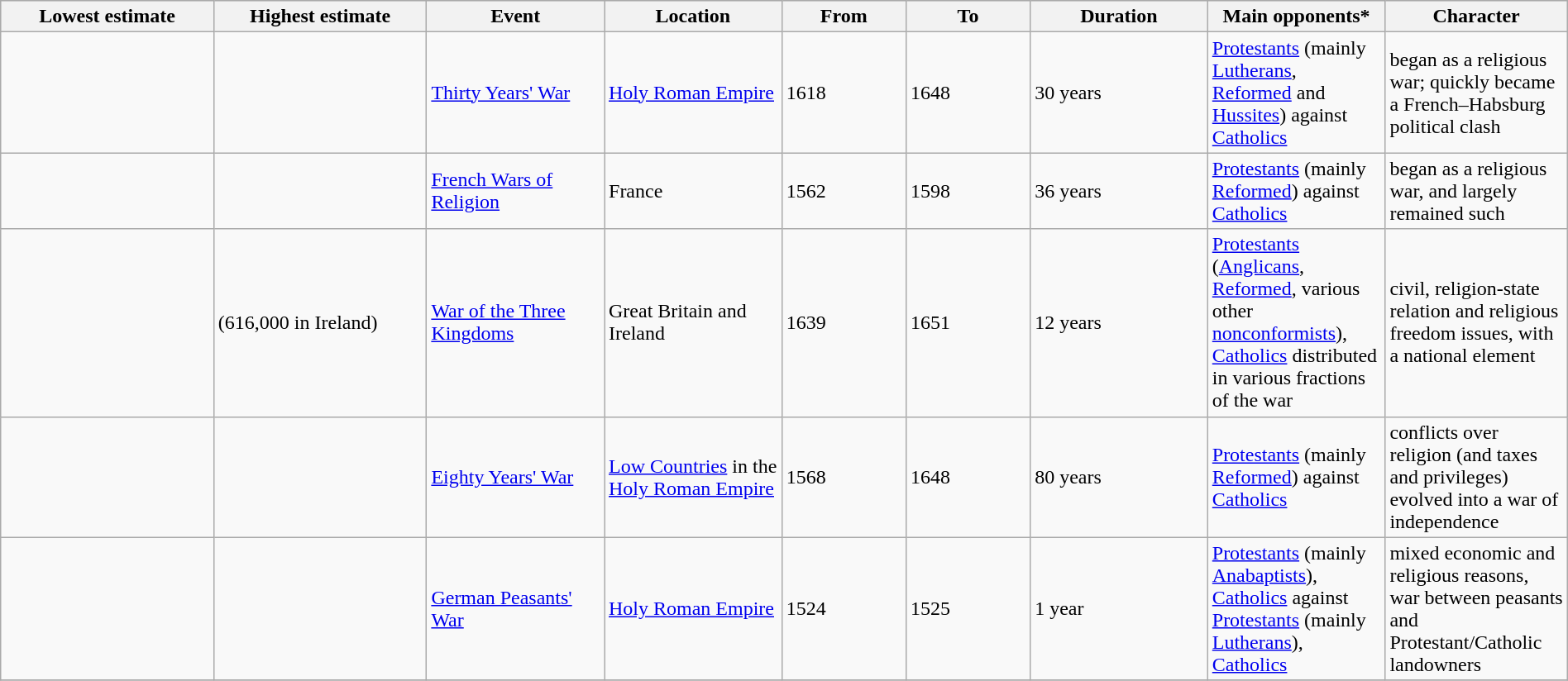<table class="sortable wikitable" style="width:100%;">
<tr style="background:#CCCC;">
<th style="width:12%;">Lowest estimate</th>
<th style="width:12%;">Highest estimate</th>
<th style="width:10%;">Event</th>
<th style="width:10%;">Location</th>
<th style="width:7%;">From</th>
<th width=7%>To</th>
<th style="width:10%;">Duration</th>
<th style="width:10%;">Main opponents*</th>
<th style="width:10%;">Character</th>
</tr>
<tr>
<td></td>
<td></td>
<td><a href='#'>Thirty Years' War</a></td>
<td><a href='#'>Holy Roman Empire</a></td>
<td>1618</td>
<td>1648</td>
<td>30 years</td>
<td><a href='#'>Protestants</a> (mainly <a href='#'>Lutherans</a>, <a href='#'>Reformed</a> and <a href='#'>Hussites</a>) against <a href='#'>Catholics</a></td>
<td>began as a religious war; quickly became a French–Habsburg political clash</td>
</tr>
<tr>
<td></td>
<td></td>
<td><a href='#'>French Wars of Religion</a></td>
<td>France</td>
<td>1562</td>
<td>1598</td>
<td>36 years</td>
<td><a href='#'>Protestants</a> (mainly <a href='#'>Reformed</a>) against <a href='#'>Catholics</a></td>
<td>began as a religious war, and largely remained such</td>
</tr>
<tr>
<td></td>
<td> (616,000 in Ireland)</td>
<td><a href='#'>War of the Three Kingdoms</a></td>
<td>Great Britain and Ireland</td>
<td>1639</td>
<td>1651</td>
<td>12 years</td>
<td><a href='#'>Protestants</a> (<a href='#'>Anglicans</a>, <a href='#'>Reformed</a>, various other <a href='#'>nonconformists</a>), <a href='#'>Catholics</a> distributed in various fractions of the war</td>
<td>civil, religion-state relation and religious freedom issues, with a national element</td>
</tr>
<tr>
<td></td>
<td></td>
<td><a href='#'>Eighty Years' War</a></td>
<td><a href='#'>Low Countries</a> in the <a href='#'>Holy Roman Empire</a></td>
<td>1568</td>
<td>1648</td>
<td>80 years</td>
<td><a href='#'>Protestants</a> (mainly <a href='#'>Reformed</a>) against <a href='#'>Catholics</a></td>
<td>conflicts over religion (and taxes and privileges) evolved into a war of independence</td>
</tr>
<tr>
<td></td>
<td></td>
<td><a href='#'>German Peasants' War</a></td>
<td><a href='#'>Holy Roman Empire</a></td>
<td>1524</td>
<td>1525</td>
<td>1 year</td>
<td><a href='#'>Protestants</a> (mainly <a href='#'>Anabaptists</a>), <a href='#'>Catholics</a> against <a href='#'>Protestants</a> (mainly <a href='#'>Lutherans</a>), <a href='#'>Catholics</a></td>
<td>mixed economic and religious reasons, war between peasants and Protestant/Catholic landowners</td>
</tr>
<tr>
</tr>
</table>
